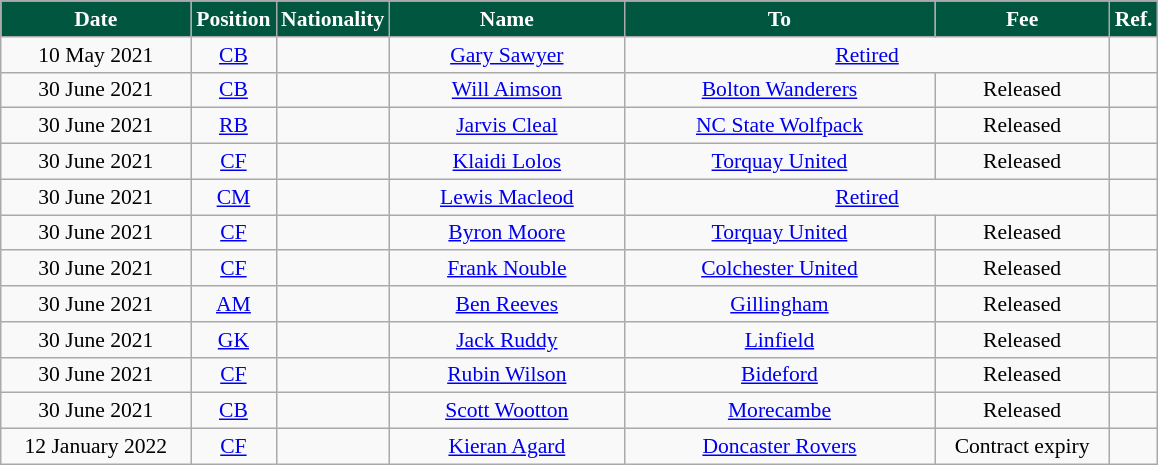<table class="wikitable"  style="text-align:center; font-size:90%; ">
<tr>
<th style="background:#00563F;color:#FFFFFF; width:120px;">Date</th>
<th style="background:#00563F;color:#FFFFFF; width:50px;">Position</th>
<th style="background:#00563F;color:#FFFFFF; width:50px;">Nationality</th>
<th style="background:#00563F;color:#FFFFFF; width:150px;">Name</th>
<th style="background:#00563F;color:#FFFFFF; width:200px;">To</th>
<th style="background:#00563F;color:#FFFFFF; width:110px;">Fee</th>
<th style="background:#00563F;color:#FFFFFF; width:25px;">Ref.</th>
</tr>
<tr>
<td>10 May 2021</td>
<td><a href='#'>CB</a></td>
<td></td>
<td><a href='#'>Gary Sawyer</a></td>
<td colspan="2"><a href='#'>Retired</a></td>
<td></td>
</tr>
<tr>
<td>30 June 2021</td>
<td><a href='#'>CB</a></td>
<td></td>
<td><a href='#'>Will Aimson</a></td>
<td> <a href='#'>Bolton Wanderers</a></td>
<td>Released</td>
<td></td>
</tr>
<tr>
<td>30 June 2021</td>
<td><a href='#'>RB</a></td>
<td></td>
<td><a href='#'>Jarvis Cleal</a></td>
<td> <a href='#'>NC State Wolfpack</a></td>
<td>Released</td>
<td></td>
</tr>
<tr>
<td>30 June 2021</td>
<td><a href='#'>CF</a></td>
<td></td>
<td><a href='#'>Klaidi Lolos</a></td>
<td> <a href='#'>Torquay United</a></td>
<td>Released</td>
<td></td>
</tr>
<tr>
<td>30 June 2021</td>
<td><a href='#'>CM</a></td>
<td></td>
<td><a href='#'>Lewis Macleod</a></td>
<td colspan="2"><a href='#'>Retired</a></td>
<td></td>
</tr>
<tr>
<td>30 June 2021</td>
<td><a href='#'>CF</a></td>
<td></td>
<td><a href='#'>Byron Moore</a></td>
<td> <a href='#'>Torquay United</a></td>
<td>Released</td>
<td></td>
</tr>
<tr>
<td>30 June 2021</td>
<td><a href='#'>CF</a></td>
<td></td>
<td><a href='#'>Frank Nouble</a></td>
<td> <a href='#'>Colchester United</a></td>
<td>Released</td>
<td></td>
</tr>
<tr>
<td>30 June 2021</td>
<td><a href='#'>AM</a></td>
<td></td>
<td><a href='#'>Ben Reeves</a></td>
<td> <a href='#'>Gillingham</a></td>
<td>Released</td>
<td></td>
</tr>
<tr>
<td>30 June 2021</td>
<td><a href='#'>GK</a></td>
<td></td>
<td><a href='#'>Jack Ruddy</a></td>
<td> <a href='#'>Linfield</a></td>
<td>Released</td>
<td></td>
</tr>
<tr>
<td>30 June 2021</td>
<td><a href='#'>CF</a></td>
<td></td>
<td><a href='#'>Rubin Wilson</a></td>
<td> <a href='#'>Bideford</a></td>
<td>Released</td>
<td></td>
</tr>
<tr>
<td>30 June 2021</td>
<td><a href='#'>CB</a></td>
<td></td>
<td><a href='#'>Scott Wootton</a></td>
<td> <a href='#'>Morecambe</a></td>
<td>Released</td>
<td></td>
</tr>
<tr>
<td>12 January 2022</td>
<td><a href='#'>CF</a></td>
<td></td>
<td><a href='#'>Kieran Agard</a></td>
<td> <a href='#'>Doncaster Rovers</a></td>
<td>Contract expiry</td>
<td></td>
</tr>
</table>
